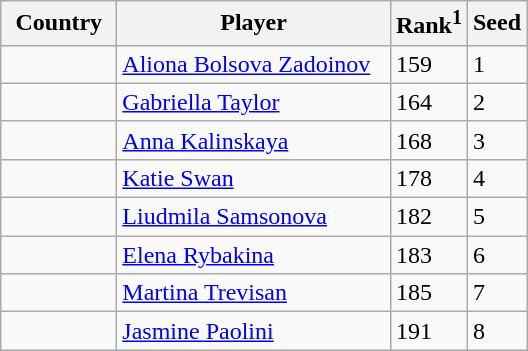<table class="sortable wikitable">
<tr>
<th width="70">Country</th>
<th width="175">Player</th>
<th>Rank<sup>1</sup></th>
<th>Seed</th>
</tr>
<tr>
<td></td>
<td><a href='#'>Aliona Bolsova Zadoinov</a></td>
<td>159</td>
<td>1</td>
</tr>
<tr>
<td></td>
<td><a href='#'>Gabriella Taylor</a></td>
<td>164</td>
<td>2</td>
</tr>
<tr>
<td></td>
<td><a href='#'>Anna Kalinskaya</a></td>
<td>168</td>
<td>3</td>
</tr>
<tr>
<td></td>
<td><a href='#'>Katie Swan</a></td>
<td>178</td>
<td>4</td>
</tr>
<tr>
<td></td>
<td><a href='#'>Liudmila Samsonova</a></td>
<td>182</td>
<td>5</td>
</tr>
<tr>
<td></td>
<td><a href='#'>Elena Rybakina</a></td>
<td>183</td>
<td>6</td>
</tr>
<tr>
<td></td>
<td><a href='#'>Martina Trevisan</a></td>
<td>185</td>
<td>7</td>
</tr>
<tr>
<td></td>
<td><a href='#'>Jasmine Paolini</a></td>
<td>191</td>
<td>8</td>
</tr>
</table>
